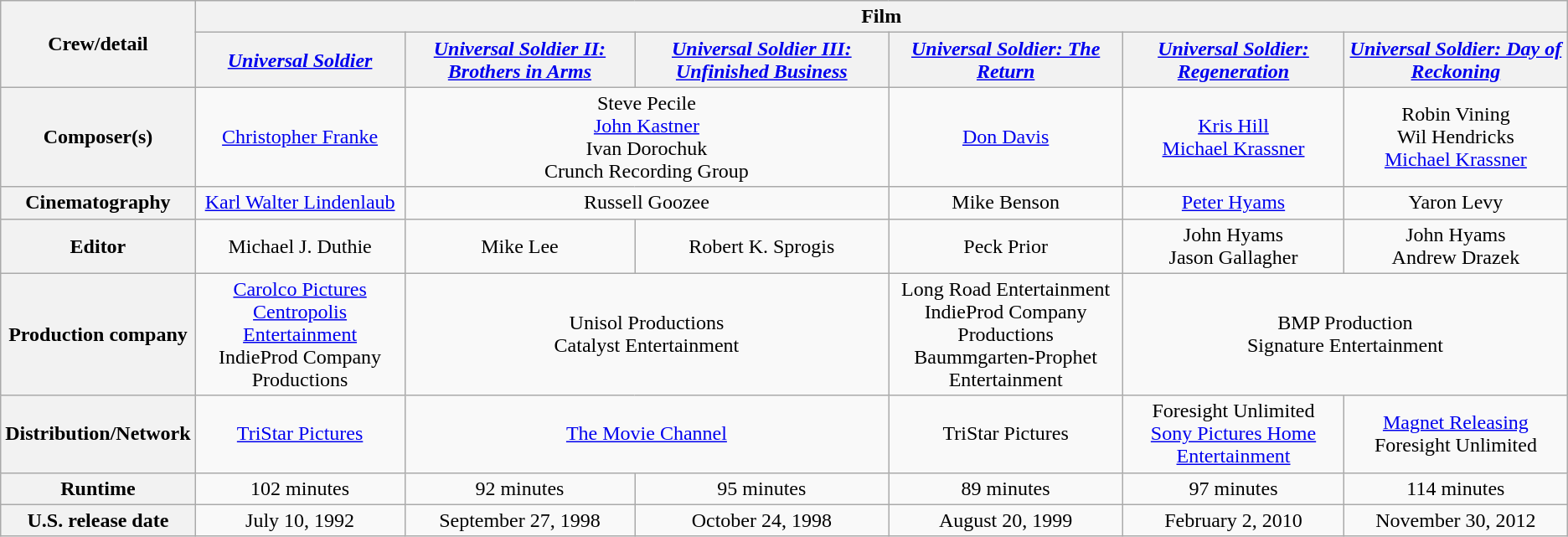<table class="wikitable" style="text-align:center;">
<tr>
<th rowspan="2">Crew/detail</th>
<th colspan="6">Film</th>
</tr>
<tr>
<th><em><a href='#'>Universal Soldier</a></em></th>
<th><em><a href='#'>Universal Soldier II: Brothers in Arms</a></em></th>
<th><em><a href='#'>Universal Soldier III: Unfinished Business</a></em></th>
<th><em><a href='#'>Universal Soldier: The Return</a></em></th>
<th><em><a href='#'>Universal Soldier: Regeneration</a></em></th>
<th><em><a href='#'>Universal Soldier: Day of Reckoning</a></em></th>
</tr>
<tr>
<th>Composer(s)</th>
<td><a href='#'>Christopher Franke</a></td>
<td colspan="2">Steve Pecile<br><a href='#'>John Kastner</a><br>Ivan Dorochuk<br>Crunch Recording Group</td>
<td><a href='#'>Don Davis</a></td>
<td><a href='#'>Kris Hill</a><br><a href='#'>Michael Krassner</a></td>
<td>Robin Vining<br>Wil Hendricks<br><a href='#'>Michael Krassner</a></td>
</tr>
<tr>
<th>Cinematography</th>
<td><a href='#'>Karl Walter Lindenlaub</a></td>
<td colspan="2">Russell Goozee</td>
<td>Mike Benson</td>
<td><a href='#'>Peter Hyams</a></td>
<td>Yaron Levy</td>
</tr>
<tr>
<th>Editor</th>
<td>Michael J. Duthie</td>
<td>Mike Lee</td>
<td>Robert K. Sprogis</td>
<td>Peck Prior</td>
<td>John Hyams<br>Jason Gallagher</td>
<td>John Hyams<br>Andrew Drazek</td>
</tr>
<tr>
<th>Production company</th>
<td><a href='#'>Carolco Pictures</a><br><a href='#'>Centropolis Entertainment</a><br>IndieProd Company Productions</td>
<td colspan="2">Unisol Productions<br>Catalyst Entertainment</td>
<td>Long Road Entertainment<br>IndieProd Company Productions<br>Baummgarten-Prophet Entertainment</td>
<td colspan="2">BMP Production<br>Signature Entertainment</td>
</tr>
<tr>
<th>Distribution/Network</th>
<td><a href='#'>TriStar Pictures</a></td>
<td colspan="2"><a href='#'>The Movie Channel</a></td>
<td>TriStar Pictures</td>
<td>Foresight Unlimited<br><a href='#'>Sony Pictures Home Entertainment</a></td>
<td><a href='#'>Magnet Releasing</a><br>Foresight Unlimited</td>
</tr>
<tr>
<th>Runtime</th>
<td>102 minutes</td>
<td>92 minutes</td>
<td>95 minutes</td>
<td>89 minutes</td>
<td>97 minutes</td>
<td>114 minutes</td>
</tr>
<tr>
<th>U.S. release date</th>
<td>July 10, 1992</td>
<td>September 27, 1998</td>
<td>October 24, 1998</td>
<td>August 20, 1999</td>
<td>February 2, 2010</td>
<td>November 30, 2012</td>
</tr>
</table>
